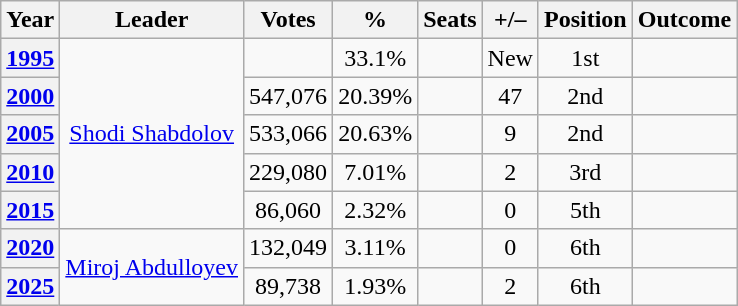<table class=wikitable style=text-align:center>
<tr>
<th>Year</th>
<th>Leader</th>
<th>Votes</th>
<th>%</th>
<th>Seats</th>
<th>+/–</th>
<th>Position</th>
<th>Outcome</th>
</tr>
<tr>
<th><a href='#'>1995</a></th>
<td rowspan=5><a href='#'>Shodi Shabdolov</a></td>
<td></td>
<td>33.1%</td>
<td></td>
<td>New</td>
<td> 1st</td>
<td></td>
</tr>
<tr>
<th><a href='#'>2000</a></th>
<td>547,076</td>
<td>20.39%</td>
<td></td>
<td> 47</td>
<td> 2nd</td>
<td></td>
</tr>
<tr>
<th><a href='#'>2005</a></th>
<td>533,066</td>
<td>20.63%</td>
<td></td>
<td> 9</td>
<td> 2nd</td>
<td></td>
</tr>
<tr>
<th><a href='#'>2010</a></th>
<td>229,080</td>
<td>7.01%</td>
<td></td>
<td> 2</td>
<td> 3rd</td>
<td></td>
</tr>
<tr>
<th><a href='#'>2015</a></th>
<td>86,060</td>
<td>2.32%</td>
<td></td>
<td> 0</td>
<td> 5th</td>
<td></td>
</tr>
<tr>
<th><a href='#'>2020</a></th>
<td rowspan=2><a href='#'>Miroj Abdulloyev</a></td>
<td>132,049</td>
<td>3.11%</td>
<td></td>
<td> 0</td>
<td> 6th</td>
<td></td>
</tr>
<tr>
<th><a href='#'>2025</a></th>
<td>89,738</td>
<td>1.93%</td>
<td></td>
<td> 2</td>
<td> 6th</td>
<td></td>
</tr>
</table>
